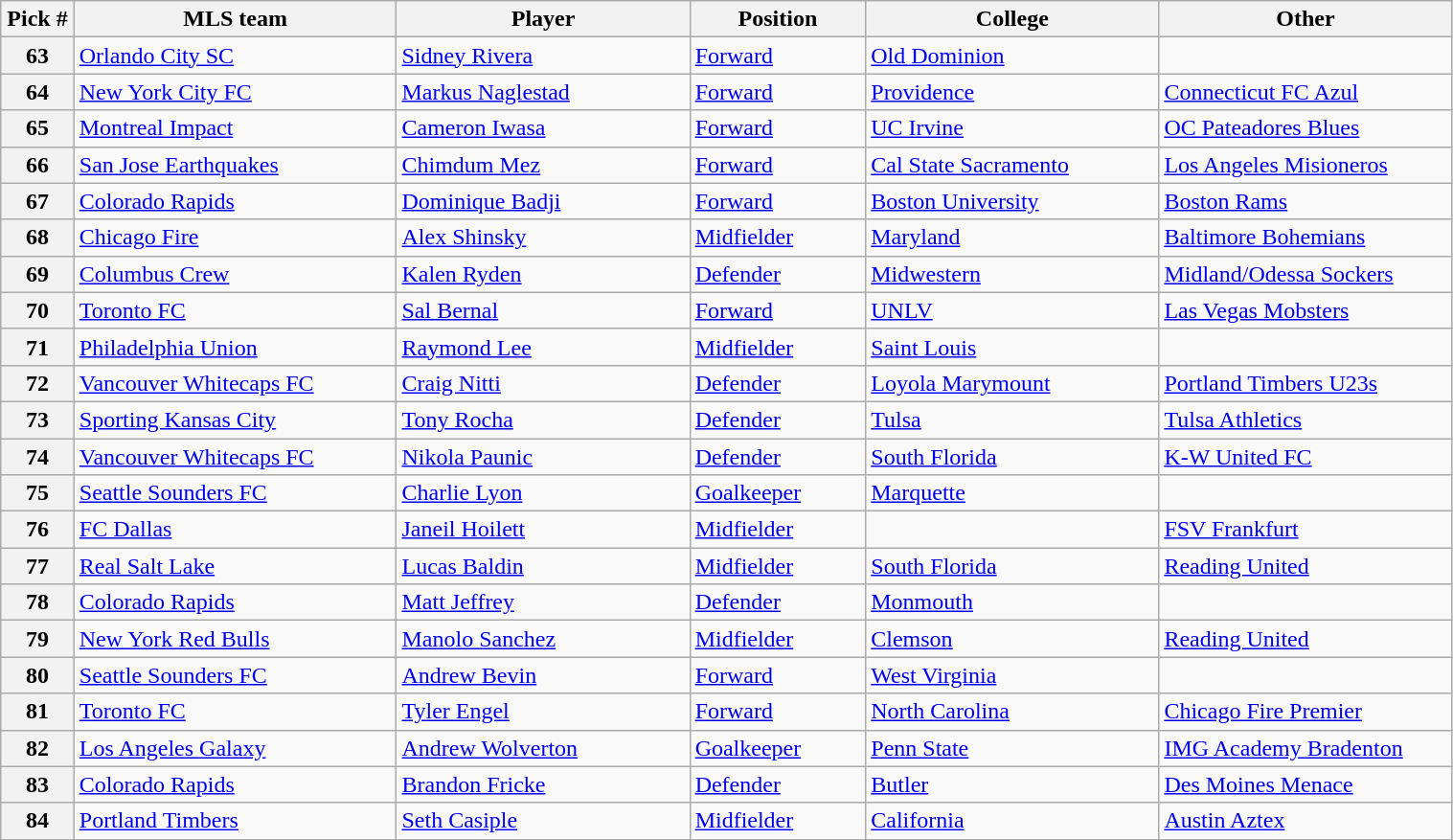<table class="wikitable sortable" style="width:80%">
<tr>
<th width=5%>Pick #</th>
<th width=22%>MLS team</th>
<th width=20%>Player</th>
<th width=12%>Position</th>
<th width=20%>College</th>
<th width=20%>Other</th>
</tr>
<tr>
<th>63</th>
<td><a href='#'>Orlando City SC</a></td>
<td> <a href='#'>Sidney Rivera</a></td>
<td><a href='#'>Forward</a></td>
<td><a href='#'>Old Dominion</a></td>
<td></td>
</tr>
<tr>
<th>64</th>
<td><a href='#'>New York City FC</a></td>
<td> <a href='#'>Markus Naglestad</a></td>
<td><a href='#'>Forward</a></td>
<td><a href='#'>Providence</a></td>
<td><a href='#'>Connecticut FC Azul</a></td>
</tr>
<tr>
<th>65</th>
<td><a href='#'>Montreal Impact</a></td>
<td> <a href='#'>Cameron Iwasa</a></td>
<td><a href='#'>Forward</a></td>
<td><a href='#'>UC Irvine</a></td>
<td><a href='#'>OC Pateadores Blues</a></td>
</tr>
<tr>
<th>66</th>
<td><a href='#'>San Jose Earthquakes</a></td>
<td> <a href='#'>Chimdum Mez</a></td>
<td><a href='#'>Forward</a></td>
<td><a href='#'>Cal State Sacramento</a></td>
<td><a href='#'>Los Angeles Misioneros</a></td>
</tr>
<tr>
<th>67</th>
<td><a href='#'>Colorado Rapids</a></td>
<td> <a href='#'>Dominique Badji</a></td>
<td><a href='#'>Forward</a></td>
<td><a href='#'>Boston University</a></td>
<td><a href='#'>Boston Rams</a></td>
</tr>
<tr>
<th>68</th>
<td><a href='#'>Chicago Fire</a></td>
<td> <a href='#'>Alex Shinsky</a></td>
<td><a href='#'>Midfielder</a></td>
<td><a href='#'>Maryland</a></td>
<td><a href='#'>Baltimore Bohemians</a></td>
</tr>
<tr>
<th>69</th>
<td><a href='#'>Columbus Crew</a></td>
<td> <a href='#'>Kalen Ryden</a></td>
<td><a href='#'>Defender</a></td>
<td><a href='#'>Midwestern</a></td>
<td><a href='#'>Midland/Odessa Sockers</a></td>
</tr>
<tr>
<th>70</th>
<td><a href='#'>Toronto FC</a></td>
<td> <a href='#'>Sal Bernal</a></td>
<td><a href='#'>Forward</a></td>
<td><a href='#'>UNLV</a></td>
<td><a href='#'>Las Vegas Mobsters</a></td>
</tr>
<tr>
<th>71</th>
<td><a href='#'>Philadelphia Union</a></td>
<td> <a href='#'>Raymond Lee</a></td>
<td><a href='#'>Midfielder</a></td>
<td><a href='#'>Saint Louis</a></td>
<td></td>
</tr>
<tr>
<th>72</th>
<td><a href='#'>Vancouver Whitecaps FC</a></td>
<td> <a href='#'>Craig Nitti</a></td>
<td><a href='#'>Defender</a></td>
<td><a href='#'>Loyola Marymount</a></td>
<td><a href='#'>Portland Timbers U23s</a></td>
</tr>
<tr>
<th>73</th>
<td><a href='#'>Sporting Kansas City</a></td>
<td> <a href='#'>Tony Rocha</a></td>
<td><a href='#'>Defender</a></td>
<td><a href='#'>Tulsa</a></td>
<td><a href='#'>Tulsa Athletics</a></td>
</tr>
<tr>
<th>74</th>
<td><a href='#'>Vancouver Whitecaps FC</a></td>
<td> <a href='#'>Nikola Paunic</a></td>
<td><a href='#'>Defender</a></td>
<td><a href='#'>South Florida</a></td>
<td><a href='#'>K-W United FC</a></td>
</tr>
<tr>
<th>75</th>
<td><a href='#'>Seattle Sounders FC</a></td>
<td> <a href='#'>Charlie Lyon</a></td>
<td><a href='#'>Goalkeeper</a></td>
<td><a href='#'>Marquette</a></td>
<td></td>
</tr>
<tr>
<th>76</th>
<td><a href='#'>FC Dallas</a></td>
<td> <a href='#'>Janeil Hoilett</a></td>
<td><a href='#'>Midfielder</a></td>
<td></td>
<td><a href='#'>FSV Frankfurt</a></td>
</tr>
<tr>
<th>77</th>
<td><a href='#'>Real Salt Lake</a></td>
<td> <a href='#'>Lucas Baldin</a></td>
<td><a href='#'>Midfielder</a></td>
<td><a href='#'>South Florida</a></td>
<td><a href='#'>Reading United</a></td>
</tr>
<tr>
<th>78</th>
<td><a href='#'>Colorado Rapids</a></td>
<td> <a href='#'>Matt Jeffrey</a></td>
<td><a href='#'>Defender</a></td>
<td><a href='#'>Monmouth</a></td>
<td></td>
</tr>
<tr>
<th>79</th>
<td><a href='#'>New York Red Bulls</a></td>
<td> <a href='#'>Manolo Sanchez</a></td>
<td><a href='#'>Midfielder</a></td>
<td><a href='#'>Clemson</a></td>
<td><a href='#'>Reading United</a></td>
</tr>
<tr>
<th>80</th>
<td><a href='#'>Seattle Sounders FC</a></td>
<td> <a href='#'>Andrew Bevin</a></td>
<td><a href='#'>Forward</a></td>
<td><a href='#'>West Virginia</a></td>
<td></td>
</tr>
<tr>
<th>81</th>
<td><a href='#'>Toronto FC</a></td>
<td> <a href='#'>Tyler Engel</a></td>
<td><a href='#'>Forward</a></td>
<td><a href='#'>North Carolina</a></td>
<td><a href='#'>Chicago Fire Premier</a></td>
</tr>
<tr>
<th>82</th>
<td><a href='#'>Los Angeles Galaxy</a></td>
<td> <a href='#'>Andrew Wolverton</a></td>
<td><a href='#'>Goalkeeper</a></td>
<td><a href='#'>Penn State</a></td>
<td><a href='#'>IMG Academy Bradenton</a></td>
</tr>
<tr>
<th>83</th>
<td><a href='#'>Colorado Rapids</a></td>
<td> <a href='#'>Brandon Fricke</a></td>
<td><a href='#'>Defender</a></td>
<td><a href='#'>Butler</a></td>
<td><a href='#'>Des Moines Menace</a></td>
</tr>
<tr>
<th>84</th>
<td><a href='#'>Portland Timbers</a></td>
<td> <a href='#'>Seth Casiple</a></td>
<td><a href='#'>Midfielder</a></td>
<td><a href='#'>California</a></td>
<td><a href='#'>Austin Aztex</a></td>
</tr>
</table>
